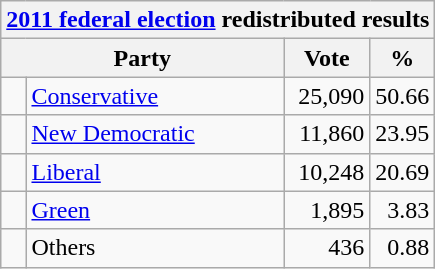<table class="wikitable">
<tr>
<th colspan="4"><a href='#'>2011 federal election</a> redistributed results</th>
</tr>
<tr>
<th bgcolor="#DDDDFF" width="130px" colspan="2">Party</th>
<th bgcolor="#DDDDFF" width="50px">Vote</th>
<th bgcolor="#DDDDFF" width="30px">%</th>
</tr>
<tr>
<td> </td>
<td><a href='#'>Conservative</a></td>
<td align=right>25,090</td>
<td align=right>50.66</td>
</tr>
<tr>
<td> </td>
<td><a href='#'>New Democratic</a></td>
<td align=right>11,860</td>
<td align=right>23.95</td>
</tr>
<tr>
<td> </td>
<td><a href='#'>Liberal</a></td>
<td align=right>10,248</td>
<td align=right>20.69</td>
</tr>
<tr>
<td> </td>
<td><a href='#'>Green</a></td>
<td align=right>1,895</td>
<td align=right>3.83</td>
</tr>
<tr>
<td> </td>
<td>Others</td>
<td align=right>436</td>
<td align=right>0.88</td>
</tr>
</table>
